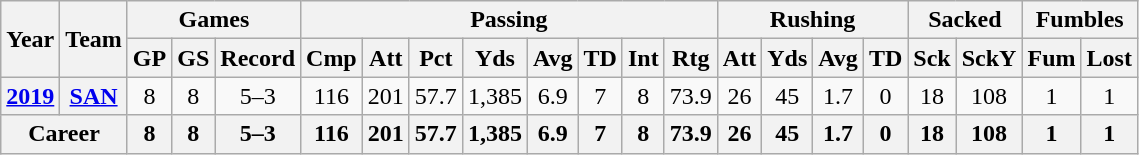<table class="wikitable" style="text-align:center;">
<tr>
<th rowspan="2">Year</th>
<th rowspan="2">Team</th>
<th colspan="3">Games</th>
<th colspan="8">Passing</th>
<th colspan="4">Rushing</th>
<th colspan="2">Sacked</th>
<th colspan="2">Fumbles</th>
</tr>
<tr>
<th>GP</th>
<th>GS</th>
<th>Record</th>
<th>Cmp</th>
<th>Att</th>
<th>Pct</th>
<th>Yds</th>
<th>Avg</th>
<th>TD</th>
<th>Int</th>
<th>Rtg</th>
<th>Att</th>
<th>Yds</th>
<th>Avg</th>
<th>TD</th>
<th>Sck</th>
<th>SckY</th>
<th>Fum</th>
<th>Lost</th>
</tr>
<tr>
<th><a href='#'>2019</a></th>
<th><a href='#'>SAN</a></th>
<td>8</td>
<td>8</td>
<td>5–3</td>
<td>116</td>
<td>201</td>
<td>57.7</td>
<td>1,385</td>
<td>6.9</td>
<td>7</td>
<td>8</td>
<td>73.9</td>
<td>26</td>
<td>45</td>
<td>1.7</td>
<td>0</td>
<td>18</td>
<td>108</td>
<td>1</td>
<td>1</td>
</tr>
<tr>
<th colspan="2">Career</th>
<th>8</th>
<th>8</th>
<th>5–3</th>
<th>116</th>
<th>201</th>
<th>57.7</th>
<th>1,385</th>
<th>6.9</th>
<th>7</th>
<th>8</th>
<th>73.9</th>
<th>26</th>
<th>45</th>
<th>1.7</th>
<th>0</th>
<th>18</th>
<th>108</th>
<th>1</th>
<th>1</th>
</tr>
</table>
